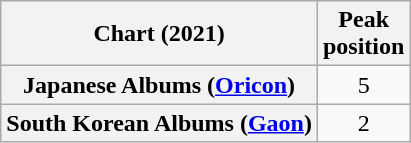<table class="wikitable plainrowheaders" style="text-align:center;">
<tr>
<th>Chart (2021)</th>
<th>Peak<br>position</th>
</tr>
<tr>
<th scope="row">Japanese Albums (<a href='#'>Oricon</a>)</th>
<td>5</td>
</tr>
<tr>
<th scope="row">South Korean Albums (<a href='#'>Gaon</a>)</th>
<td>2</td>
</tr>
</table>
